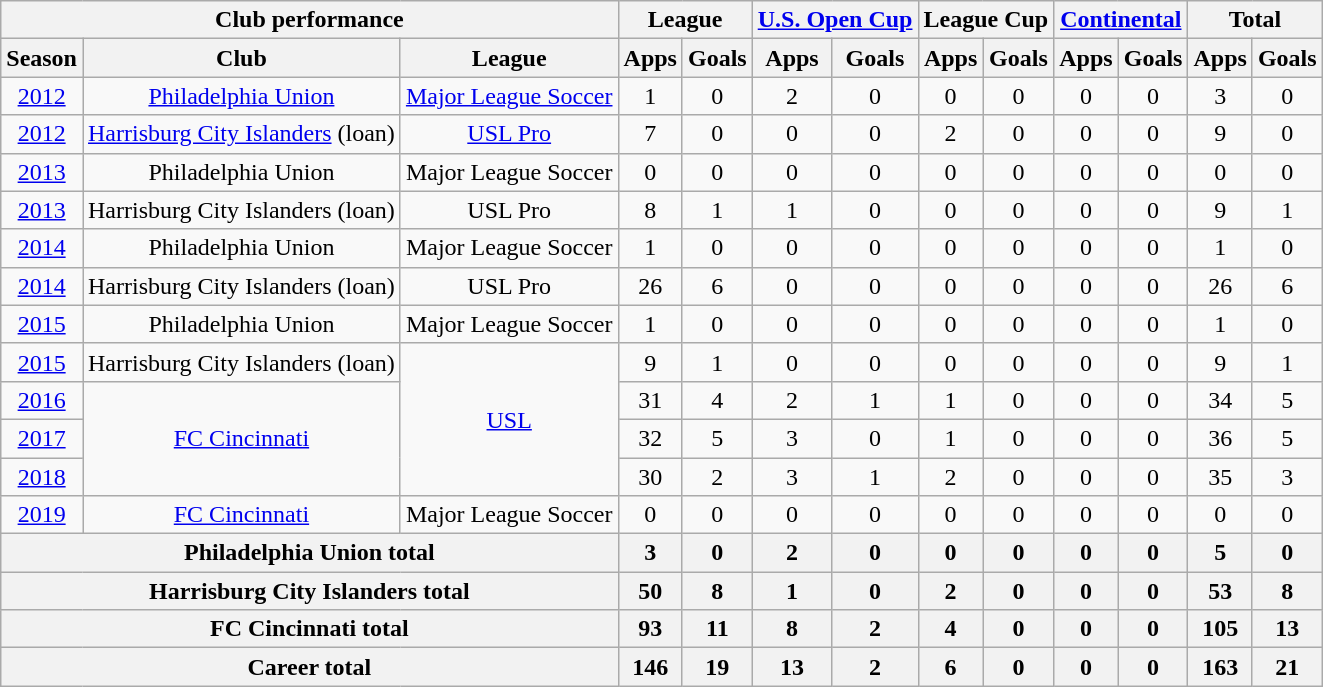<table class="wikitable" style="text-align:center">
<tr>
<th colspan=3>Club performance</th>
<th colspan=2>League</th>
<th colspan=2><a href='#'>U.S. Open Cup</a></th>
<th colspan=2>League Cup</th>
<th colspan=2><a href='#'>Continental</a></th>
<th colspan=2>Total</th>
</tr>
<tr>
<th>Season</th>
<th>Club</th>
<th>League</th>
<th>Apps</th>
<th>Goals</th>
<th>Apps</th>
<th>Goals</th>
<th>Apps</th>
<th>Goals</th>
<th>Apps</th>
<th>Goals</th>
<th>Apps</th>
<th>Goals</th>
</tr>
<tr>
<td><a href='#'>2012</a></td>
<td><a href='#'>Philadelphia Union</a></td>
<td><a href='#'>Major League Soccer</a></td>
<td>1</td>
<td>0</td>
<td>2</td>
<td>0</td>
<td>0</td>
<td>0</td>
<td>0</td>
<td>0</td>
<td>3</td>
<td>0</td>
</tr>
<tr>
<td><a href='#'>2012</a></td>
<td><a href='#'>Harrisburg City Islanders</a> (loan)</td>
<td><a href='#'>USL Pro</a></td>
<td>7</td>
<td>0</td>
<td>0</td>
<td>0</td>
<td>2</td>
<td>0</td>
<td>0</td>
<td>0</td>
<td>9</td>
<td>0</td>
</tr>
<tr>
<td><a href='#'>2013</a></td>
<td>Philadelphia Union</td>
<td>Major League Soccer</td>
<td>0</td>
<td>0</td>
<td>0</td>
<td>0</td>
<td>0</td>
<td>0</td>
<td>0</td>
<td>0</td>
<td>0</td>
<td>0</td>
</tr>
<tr>
<td><a href='#'>2013</a></td>
<td>Harrisburg City Islanders (loan)</td>
<td>USL Pro</td>
<td>8</td>
<td>1</td>
<td>1</td>
<td>0</td>
<td>0</td>
<td>0</td>
<td>0</td>
<td>0</td>
<td>9</td>
<td>1</td>
</tr>
<tr>
<td><a href='#'>2014</a></td>
<td>Philadelphia Union</td>
<td>Major League Soccer</td>
<td>1</td>
<td>0</td>
<td>0</td>
<td>0</td>
<td>0</td>
<td>0</td>
<td>0</td>
<td>0</td>
<td>1</td>
<td>0</td>
</tr>
<tr>
<td><a href='#'>2014</a></td>
<td>Harrisburg City Islanders (loan)</td>
<td>USL Pro</td>
<td>26</td>
<td>6</td>
<td>0</td>
<td>0</td>
<td>0</td>
<td>0</td>
<td>0</td>
<td>0</td>
<td>26</td>
<td>6</td>
</tr>
<tr>
<td><a href='#'>2015</a></td>
<td>Philadelphia Union</td>
<td>Major League Soccer</td>
<td>1</td>
<td>0</td>
<td>0</td>
<td>0</td>
<td>0</td>
<td>0</td>
<td>0</td>
<td>0</td>
<td>1</td>
<td>0</td>
</tr>
<tr>
<td><a href='#'>2015</a></td>
<td>Harrisburg City Islanders (loan)</td>
<td rowspan="4"><a href='#'>USL</a></td>
<td>9</td>
<td>1</td>
<td>0</td>
<td>0</td>
<td>0</td>
<td>0</td>
<td>0</td>
<td>0</td>
<td>9</td>
<td>1</td>
</tr>
<tr>
<td><a href='#'>2016</a></td>
<td rowspan="3"><a href='#'>FC Cincinnati</a></td>
<td>31</td>
<td>4</td>
<td>2</td>
<td>1</td>
<td>1</td>
<td>0</td>
<td>0</td>
<td>0</td>
<td>34</td>
<td>5</td>
</tr>
<tr>
<td><a href='#'>2017</a></td>
<td>32</td>
<td>5</td>
<td>3</td>
<td>0</td>
<td>1</td>
<td>0</td>
<td>0</td>
<td>0</td>
<td>36</td>
<td>5</td>
</tr>
<tr>
<td><a href='#'>2018</a></td>
<td>30</td>
<td>2</td>
<td>3</td>
<td>1</td>
<td>2</td>
<td>0</td>
<td>0</td>
<td>0</td>
<td>35</td>
<td>3</td>
</tr>
<tr>
<td><a href='#'>2019</a></td>
<td><a href='#'>FC Cincinnati</a></td>
<td>Major League Soccer</td>
<td>0</td>
<td>0</td>
<td>0</td>
<td>0</td>
<td>0</td>
<td>0</td>
<td>0</td>
<td>0</td>
<td>0</td>
<td>0</td>
</tr>
<tr>
<th colspan=3>Philadelphia Union total</th>
<th>3</th>
<th>0</th>
<th>2</th>
<th>0</th>
<th>0</th>
<th>0</th>
<th>0</th>
<th>0</th>
<th>5</th>
<th>0</th>
</tr>
<tr>
<th colspan=3>Harrisburg City Islanders total</th>
<th>50</th>
<th>8</th>
<th>1</th>
<th>0</th>
<th>2</th>
<th>0</th>
<th>0</th>
<th>0</th>
<th>53</th>
<th>8</th>
</tr>
<tr>
<th colspan=3>FC Cincinnati total</th>
<th>93</th>
<th>11</th>
<th>8</th>
<th>2</th>
<th>4</th>
<th>0</th>
<th>0</th>
<th>0</th>
<th>105</th>
<th>13</th>
</tr>
<tr>
<th colspan=3>Career total</th>
<th>146</th>
<th>19</th>
<th>13</th>
<th>2</th>
<th>6</th>
<th>0</th>
<th>0</th>
<th>0</th>
<th>163</th>
<th>21</th>
</tr>
</table>
